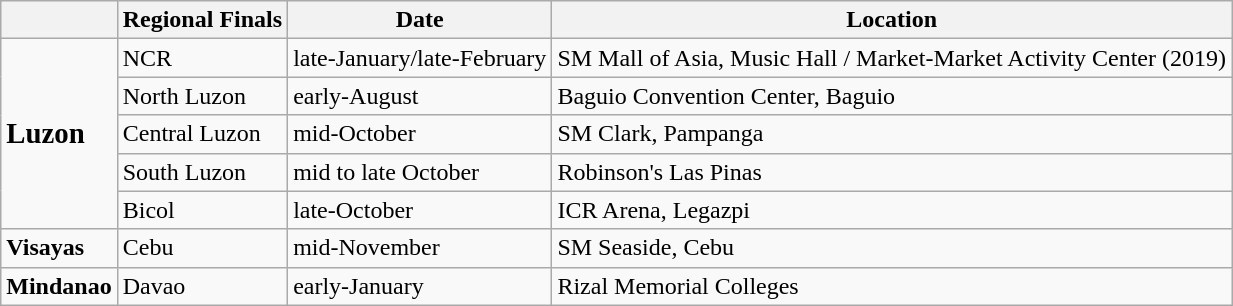<table class="wikitable">
<tr>
<th></th>
<th>Regional Finals</th>
<th>Date</th>
<th>Location</th>
</tr>
<tr>
<td rowspan="5"><big><strong>Luzon</strong></big></td>
<td>NCR</td>
<td>late-January/late-February</td>
<td>SM Mall of Asia, Music Hall / Market-Market Activity Center (2019)</td>
</tr>
<tr>
<td>North Luzon</td>
<td>early-August</td>
<td>Baguio Convention Center, Baguio</td>
</tr>
<tr>
<td>Central Luzon</td>
<td>mid-October</td>
<td>SM Clark, Pampanga</td>
</tr>
<tr>
<td>South Luzon</td>
<td>mid to late October</td>
<td>Robinson's Las Pinas</td>
</tr>
<tr>
<td>Bicol</td>
<td>late-October</td>
<td>ICR Arena, Legazpi</td>
</tr>
<tr>
<td><strong>Visayas</strong></td>
<td>Cebu</td>
<td>mid-November</td>
<td>SM Seaside, Cebu</td>
</tr>
<tr>
<td><strong>Mindanao</strong></td>
<td>Davao</td>
<td>early-January</td>
<td>Rizal Memorial Colleges</td>
</tr>
</table>
